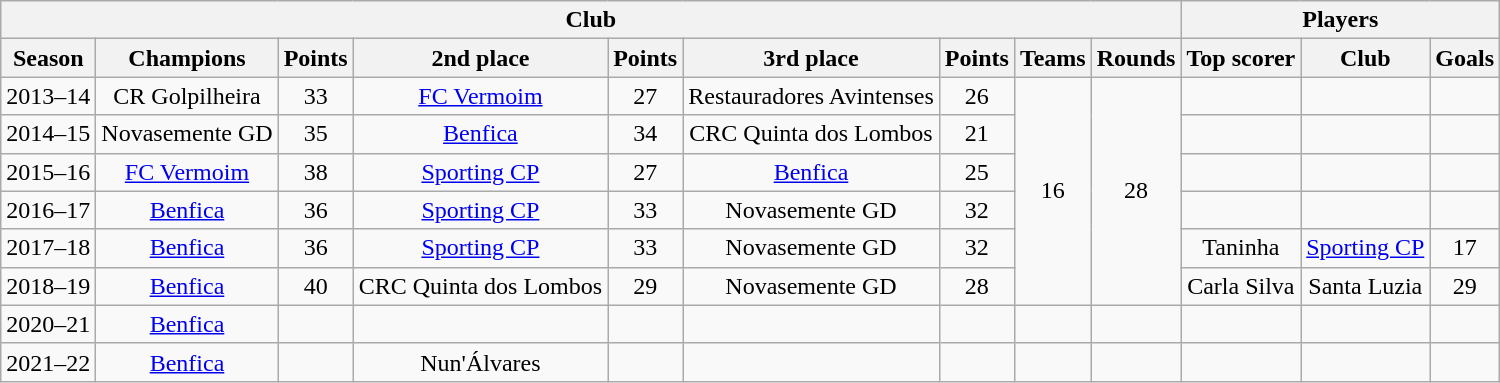<table class="wikitable sortable">
<tr>
<th colspan="9">Club</th>
<th colspan="3">Players</th>
</tr>
<tr>
<th>Season</th>
<th>Champions</th>
<th>Points</th>
<th>2nd place</th>
<th>Points</th>
<th>3rd place</th>
<th>Points</th>
<th>Teams</th>
<th>Rounds</th>
<th>Top scorer</th>
<th>Club</th>
<th>Goals</th>
</tr>
<tr align=center>
<td>2013–14</td>
<td>CR Golpilheira</td>
<td>33</td>
<td><a href='#'>FC Vermoim</a></td>
<td>27</td>
<td>Restauradores Avintenses</td>
<td>26</td>
<td rowspan="6">16</td>
<td rowspan="6">28</td>
<td></td>
<td></td>
<td></td>
</tr>
<tr align=center>
<td>2014–15</td>
<td>Novasemente GD</td>
<td>35</td>
<td><a href='#'>Benfica</a></td>
<td>34</td>
<td>CRC Quinta dos Lombos</td>
<td>21</td>
<td></td>
<td></td>
<td></td>
</tr>
<tr align=center>
<td>2015–16</td>
<td><a href='#'>FC Vermoim</a></td>
<td>38</td>
<td><a href='#'>Sporting CP</a></td>
<td>27</td>
<td><a href='#'>Benfica</a></td>
<td>25</td>
<td></td>
<td></td>
<td></td>
</tr>
<tr align=center>
<td>2016–17</td>
<td><a href='#'>Benfica</a></td>
<td>36</td>
<td><a href='#'>Sporting CP</a></td>
<td>33</td>
<td>Novasemente GD</td>
<td>32</td>
<td></td>
<td></td>
<td></td>
</tr>
<tr align=center>
<td>2017–18</td>
<td><a href='#'>Benfica</a></td>
<td>36</td>
<td><a href='#'>Sporting CP</a></td>
<td>33</td>
<td>Novasemente GD</td>
<td>32</td>
<td> Taninha</td>
<td><a href='#'>Sporting CP</a></td>
<td>17</td>
</tr>
<tr align=center>
<td>2018–19</td>
<td><a href='#'>Benfica</a></td>
<td>40</td>
<td>CRC Quinta dos Lombos</td>
<td>29</td>
<td>Novasemente GD</td>
<td>28</td>
<td> Carla Silva</td>
<td>Santa Luzia</td>
<td>29</td>
</tr>
<tr align=center>
<td>2020–21</td>
<td><a href='#'>Benfica</a></td>
<td></td>
<td></td>
<td></td>
<td></td>
<td></td>
<td></td>
<td></td>
<td></td>
<td></td>
</tr>
<tr align=center>
<td>2021–22</td>
<td><a href='#'>Benfica</a></td>
<td></td>
<td>Nun'Álvares</td>
<td></td>
<td></td>
<td></td>
<td></td>
<td></td>
<td></td>
<td></td>
<td></td>
</tr>
</table>
